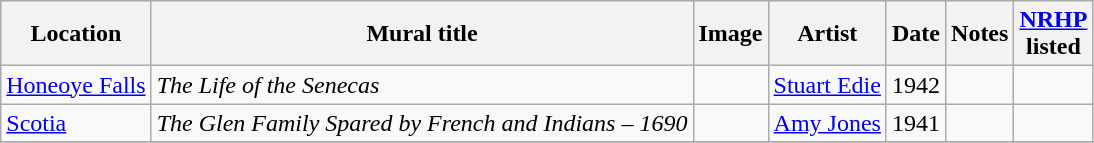<table class="wikitable sortable">
<tr>
<th>Location</th>
<th>Mural title</th>
<th>Image</th>
<th>Artist</th>
<th>Date</th>
<th>Notes</th>
<th><a href='#'>NRHP</a><br>listed</th>
</tr>
<tr>
<td><a href='#'>Honeoye Falls</a></td>
<td><em>The Life of the Senecas</em></td>
<td></td>
<td><a href='#'>Stuart Edie</a></td>
<td>1942</td>
<td></td>
<td></td>
</tr>
<tr>
<td><a href='#'>Scotia</a></td>
<td><em>The Glen Family Spared by French and Indians – 1690</em></td>
<td></td>
<td><a href='#'>Amy Jones</a></td>
<td>1941</td>
<td></td>
<td></td>
</tr>
<tr>
</tr>
</table>
